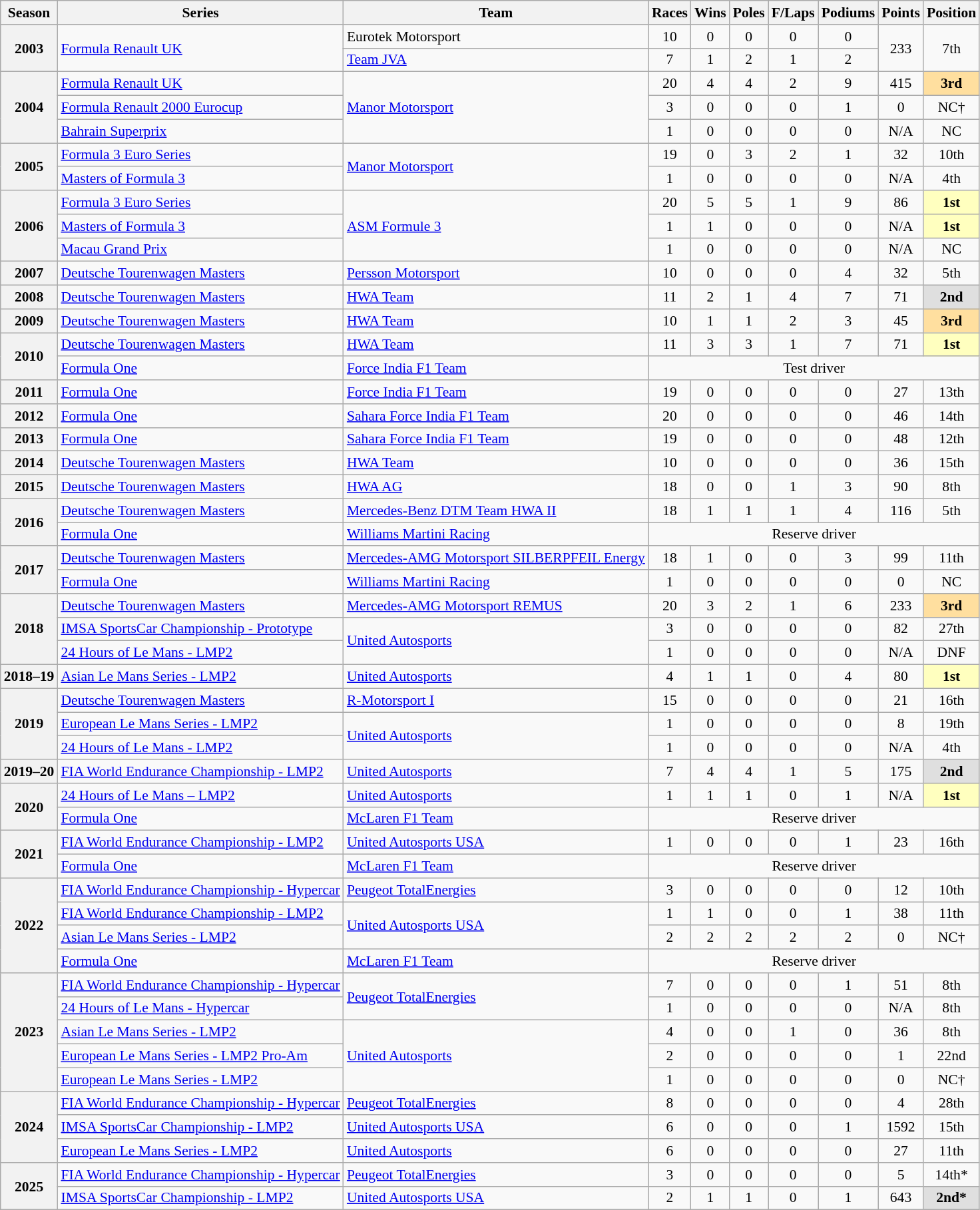<table class="wikitable" style="font-size: 90%; text-align:center">
<tr>
<th>Season</th>
<th>Series</th>
<th>Team</th>
<th>Races</th>
<th>Wins</th>
<th>Poles</th>
<th>F/Laps</th>
<th>Podiums</th>
<th>Points</th>
<th>Position</th>
</tr>
<tr>
<th rowspan=2>2003</th>
<td align=left rowspan=2><a href='#'>Formula Renault UK</a></td>
<td align=left>Eurotek Motorsport</td>
<td>10</td>
<td>0</td>
<td>0</td>
<td>0</td>
<td>0</td>
<td rowspan=2>233</td>
<td rowspan=2>7th</td>
</tr>
<tr>
<td align=left><a href='#'>Team JVA</a></td>
<td>7</td>
<td>1</td>
<td>2</td>
<td>1</td>
<td>2</td>
</tr>
<tr>
<th rowspan=3>2004</th>
<td align=left><a href='#'>Formula Renault UK</a></td>
<td align=left rowspan=3><a href='#'>Manor Motorsport</a></td>
<td>20</td>
<td>4</td>
<td>4</td>
<td>2</td>
<td>9</td>
<td>415</td>
<td style="background:#ffdf9f;"><strong>3rd</strong></td>
</tr>
<tr>
<td align=left><a href='#'>Formula Renault 2000 Eurocup</a></td>
<td>3</td>
<td>0</td>
<td>0</td>
<td>0</td>
<td>1</td>
<td>0</td>
<td>NC†</td>
</tr>
<tr>
<td align=left><a href='#'>Bahrain Superprix</a></td>
<td>1</td>
<td>0</td>
<td>0</td>
<td>0</td>
<td>0</td>
<td>N/A</td>
<td>NC</td>
</tr>
<tr>
<th rowspan=2>2005</th>
<td align=left><a href='#'>Formula 3 Euro Series</a></td>
<td align=left rowspan=2><a href='#'>Manor Motorsport</a></td>
<td>19</td>
<td>0</td>
<td>3</td>
<td>2</td>
<td>1</td>
<td>32</td>
<td>10th</td>
</tr>
<tr>
<td align=left><a href='#'>Masters of Formula 3</a></td>
<td>1</td>
<td>0</td>
<td>0</td>
<td>0</td>
<td>0</td>
<td>N/A</td>
<td>4th</td>
</tr>
<tr>
<th rowspan=3>2006</th>
<td align=left><a href='#'>Formula 3 Euro Series</a></td>
<td align=left rowspan=3><a href='#'>ASM Formule 3</a></td>
<td>20</td>
<td>5</td>
<td>5</td>
<td>1</td>
<td>9</td>
<td>86</td>
<td style="background:#ffffbf;"><strong>1st</strong></td>
</tr>
<tr>
<td align=left><a href='#'>Masters of Formula 3</a></td>
<td>1</td>
<td>1</td>
<td>0</td>
<td>0</td>
<td>0</td>
<td>N/A</td>
<td style="background:#ffffbf;"><strong>1st</strong></td>
</tr>
<tr>
<td align=left><a href='#'>Macau Grand Prix</a></td>
<td>1</td>
<td>0</td>
<td>0</td>
<td>0</td>
<td>0</td>
<td>N/A</td>
<td>NC</td>
</tr>
<tr>
<th>2007</th>
<td align=left><a href='#'>Deutsche Tourenwagen Masters</a></td>
<td align=left><a href='#'>Persson Motorsport</a></td>
<td>10</td>
<td>0</td>
<td>0</td>
<td>0</td>
<td>4</td>
<td>32</td>
<td>5th</td>
</tr>
<tr>
<th>2008</th>
<td align=left><a href='#'>Deutsche Tourenwagen Masters</a></td>
<td align=left><a href='#'>HWA Team</a></td>
<td>11</td>
<td>2</td>
<td>1</td>
<td>4</td>
<td>7</td>
<td>71</td>
<td style="background:#dfdfdf;"><strong>2nd</strong></td>
</tr>
<tr>
<th>2009</th>
<td align=left><a href='#'>Deutsche Tourenwagen Masters</a></td>
<td align=left><a href='#'>HWA Team</a></td>
<td>10</td>
<td>1</td>
<td>1</td>
<td>2</td>
<td>3</td>
<td>45</td>
<td style="background:#ffdf9f;"><strong>3rd</strong></td>
</tr>
<tr>
<th rowspan=2>2010</th>
<td align=left><a href='#'>Deutsche Tourenwagen Masters</a></td>
<td align=left><a href='#'>HWA Team</a></td>
<td>11</td>
<td>3</td>
<td>3</td>
<td>1</td>
<td>7</td>
<td>71</td>
<td style="background:#ffffbf;"><strong>1st</strong></td>
</tr>
<tr>
<td align=left><a href='#'>Formula One</a></td>
<td align=left><a href='#'>Force India F1 Team</a></td>
<td style="text-align:center;" colspan="7">Test driver</td>
</tr>
<tr>
<th>2011</th>
<td align=left><a href='#'>Formula One</a></td>
<td align=left><a href='#'>Force India F1 Team</a></td>
<td>19</td>
<td>0</td>
<td>0</td>
<td>0</td>
<td>0</td>
<td>27</td>
<td>13th</td>
</tr>
<tr>
<th>2012</th>
<td align=left><a href='#'>Formula One</a></td>
<td align=left><a href='#'>Sahara Force India F1 Team</a></td>
<td>20</td>
<td>0</td>
<td>0</td>
<td>0</td>
<td>0</td>
<td>46</td>
<td>14th</td>
</tr>
<tr>
<th>2013</th>
<td align=left><a href='#'>Formula One</a></td>
<td align=left><a href='#'>Sahara Force India F1 Team</a></td>
<td>19</td>
<td>0</td>
<td>0</td>
<td>0</td>
<td>0</td>
<td>48</td>
<td>12th</td>
</tr>
<tr>
<th>2014</th>
<td align=left><a href='#'>Deutsche Tourenwagen Masters</a></td>
<td align=left><a href='#'>HWA Team</a></td>
<td>10</td>
<td>0</td>
<td>0</td>
<td>0</td>
<td>0</td>
<td>36</td>
<td>15th</td>
</tr>
<tr>
<th>2015</th>
<td align=left><a href='#'>Deutsche Tourenwagen Masters</a></td>
<td align=left><a href='#'>HWA AG</a></td>
<td>18</td>
<td>0</td>
<td>0</td>
<td>1</td>
<td>3</td>
<td>90</td>
<td>8th</td>
</tr>
<tr>
<th rowspan=2>2016</th>
<td align=left><a href='#'>Deutsche Tourenwagen Masters</a></td>
<td align=left><a href='#'>Mercedes-Benz DTM Team HWA II</a></td>
<td>18</td>
<td>1</td>
<td>1</td>
<td>1</td>
<td>4</td>
<td>116</td>
<td>5th</td>
</tr>
<tr>
<td align=left><a href='#'>Formula One</a></td>
<td align=left><a href='#'>Williams Martini Racing</a></td>
<td colspan=7>Reserve driver</td>
</tr>
<tr>
<th rowspan=2>2017</th>
<td align=left><a href='#'>Deutsche Tourenwagen Masters</a></td>
<td align=left nowrap><a href='#'>Mercedes-AMG Motorsport SILBERPFEIL Energy</a></td>
<td>18</td>
<td>1</td>
<td>0</td>
<td>0</td>
<td>3</td>
<td>99</td>
<td>11th</td>
</tr>
<tr>
<td align=left><a href='#'>Formula One</a></td>
<td align=left><a href='#'>Williams Martini Racing</a></td>
<td>1</td>
<td>0</td>
<td>0</td>
<td>0</td>
<td>0</td>
<td>0</td>
<td>NC</td>
</tr>
<tr>
<th rowspan=3>2018</th>
<td align=left><a href='#'>Deutsche Tourenwagen Masters</a></td>
<td align=left><a href='#'>Mercedes-AMG Motorsport REMUS</a></td>
<td>20</td>
<td>3</td>
<td>2</td>
<td>1</td>
<td>6</td>
<td>233</td>
<td style="background:#FFDF9F;"><strong>3rd</strong></td>
</tr>
<tr>
<td align=left><a href='#'>IMSA SportsCar Championship - Prototype</a></td>
<td align=left rowspan=2><a href='#'>United Autosports</a></td>
<td>3</td>
<td>0</td>
<td>0</td>
<td>0</td>
<td>0</td>
<td>82</td>
<td>27th</td>
</tr>
<tr>
<td align=left><a href='#'>24 Hours of Le Mans - LMP2</a></td>
<td>1</td>
<td>0</td>
<td>0</td>
<td>0</td>
<td>0</td>
<td>N/A</td>
<td>DNF</td>
</tr>
<tr>
<th nowrap>2018–19</th>
<td align=left><a href='#'>Asian Le Mans Series - LMP2</a></td>
<td align=left><a href='#'>United Autosports</a></td>
<td>4</td>
<td>1</td>
<td>1</td>
<td>0</td>
<td>4</td>
<td>80</td>
<td style="background:#FFFFBF;"><strong>1st</strong></td>
</tr>
<tr>
<th rowspan=3>2019</th>
<td align=left><a href='#'>Deutsche Tourenwagen Masters</a></td>
<td align=left><a href='#'>R-Motorsport I</a></td>
<td>15</td>
<td>0</td>
<td>0</td>
<td>0</td>
<td>0</td>
<td>21</td>
<td>16th</td>
</tr>
<tr>
<td align=left><a href='#'>European Le Mans Series - LMP2</a></td>
<td align=left rowspan=2><a href='#'>United Autosports</a></td>
<td>1</td>
<td>0</td>
<td>0</td>
<td>0</td>
<td>0</td>
<td>8</td>
<td>19th</td>
</tr>
<tr>
<td align=left><a href='#'>24 Hours of Le Mans - LMP2</a></td>
<td>1</td>
<td>0</td>
<td>0</td>
<td>0</td>
<td>0</td>
<td>N/A</td>
<td>4th</td>
</tr>
<tr>
<th nowrap>2019–20</th>
<td align=left nowrap><a href='#'>FIA World Endurance Championship - LMP2</a></td>
<td align=left><a href='#'>United Autosports</a></td>
<td>7</td>
<td>4</td>
<td>4</td>
<td>1</td>
<td>5</td>
<td>175</td>
<td style="background:#DFDFDF;"><strong>2nd</strong></td>
</tr>
<tr>
<th rowspan=2>2020</th>
<td align=left><a href='#'>24 Hours of Le Mans – LMP2</a></td>
<td align=left><a href='#'>United Autosports</a></td>
<td>1</td>
<td>1</td>
<td>1</td>
<td>0</td>
<td>1</td>
<td>N/A</td>
<td style="background:#FFFFBF;"><strong>1st</strong></td>
</tr>
<tr>
<td align=left><a href='#'>Formula One</a></td>
<td align=left><a href='#'>McLaren F1 Team</a></td>
<td colspan=7>Reserve driver</td>
</tr>
<tr>
<th rowspan=2>2021</th>
<td align=left><a href='#'>FIA World Endurance Championship - LMP2</a></td>
<td align=left><a href='#'>United Autosports USA</a></td>
<td>1</td>
<td>0</td>
<td>0</td>
<td>0</td>
<td>1</td>
<td>23</td>
<td>16th</td>
</tr>
<tr>
<td align=left><a href='#'>Formula One</a></td>
<td align=left><a href='#'>McLaren F1 Team</a></td>
<td colspan=7>Reserve driver</td>
</tr>
<tr>
<th rowspan="4">2022</th>
<td align=left nowrap><a href='#'>FIA World Endurance Championship - Hypercar</a></td>
<td align=left nowrap><a href='#'>Peugeot TotalEnergies</a></td>
<td>3</td>
<td>0</td>
<td>0</td>
<td>0</td>
<td>0</td>
<td>12</td>
<td>10th</td>
</tr>
<tr>
<td align="left"><a href='#'>FIA World Endurance Championship - LMP2</a></td>
<td rowspan="2" align="left"><a href='#'>United Autosports USA</a></td>
<td>1</td>
<td>1</td>
<td>0</td>
<td>0</td>
<td>1</td>
<td>38</td>
<td>11th</td>
</tr>
<tr>
<td align=left><a href='#'>Asian Le Mans Series - LMP2</a></td>
<td>2</td>
<td>2</td>
<td>2</td>
<td>2</td>
<td>2</td>
<td>0</td>
<td>NC†</td>
</tr>
<tr>
<td align=left><a href='#'>Formula One</a></td>
<td align=left><a href='#'>McLaren F1 Team</a></td>
<td colspan=7>Reserve driver</td>
</tr>
<tr>
<th rowspan="5">2023</th>
<td align=left><a href='#'>FIA World Endurance Championship - Hypercar</a></td>
<td rowspan="2" align="left"><a href='#'>Peugeot TotalEnergies</a></td>
<td>7</td>
<td>0</td>
<td>0</td>
<td>0</td>
<td>1</td>
<td>51</td>
<td>8th</td>
</tr>
<tr>
<td align=left><a href='#'>24 Hours of Le Mans - Hypercar</a></td>
<td>1</td>
<td>0</td>
<td>0</td>
<td>0</td>
<td>0</td>
<td>N/A</td>
<td>8th</td>
</tr>
<tr>
<td align=left><a href='#'>Asian Le Mans Series - LMP2</a></td>
<td rowspan=3 align="left"><a href='#'>United Autosports</a></td>
<td>4</td>
<td>0</td>
<td>0</td>
<td>1</td>
<td>0</td>
<td>36</td>
<td>8th</td>
</tr>
<tr>
<td align=left><a href='#'>European Le Mans Series - LMP2 Pro-Am</a></td>
<td>2</td>
<td>0</td>
<td>0</td>
<td>0</td>
<td>0</td>
<td>1</td>
<td>22nd</td>
</tr>
<tr>
<td align=left><a href='#'>European Le Mans Series - LMP2</a></td>
<td>1</td>
<td>0</td>
<td>0</td>
<td>0</td>
<td>0</td>
<td>0</td>
<td>NC†</td>
</tr>
<tr>
<th rowspan="3">2024</th>
<td align=left><a href='#'>FIA World Endurance Championship - Hypercar</a></td>
<td align=left><a href='#'>Peugeot TotalEnergies</a></td>
<td>8</td>
<td>0</td>
<td>0</td>
<td>0</td>
<td>0</td>
<td>4</td>
<td>28th</td>
</tr>
<tr>
<td align=left><a href='#'>IMSA SportsCar Championship - LMP2</a></td>
<td align=left><a href='#'>United Autosports USA</a></td>
<td>6</td>
<td>0</td>
<td>0</td>
<td>0</td>
<td>1</td>
<td>1592</td>
<td>15th</td>
</tr>
<tr>
<td align=left><a href='#'>European Le Mans Series - LMP2</a></td>
<td align=left><a href='#'>United Autosports</a></td>
<td>6</td>
<td>0</td>
<td>0</td>
<td>0</td>
<td>0</td>
<td>27</td>
<td>11th</td>
</tr>
<tr>
<th rowspan=2>2025</th>
<td align=left><a href='#'>FIA World Endurance Championship - Hypercar</a></td>
<td align=left><a href='#'>Peugeot TotalEnergies</a></td>
<td>3</td>
<td>0</td>
<td>0</td>
<td>0</td>
<td>0</td>
<td>5</td>
<td>14th*</td>
</tr>
<tr>
<td align=left><a href='#'>IMSA SportsCar Championship - LMP2</a></td>
<td align=left><a href='#'>United Autosports USA</a></td>
<td>2</td>
<td>1</td>
<td>1</td>
<td>0</td>
<td>1</td>
<td>643</td>
<td style="background:#DFDFDF;"><strong>2nd*</strong></td>
</tr>
</table>
